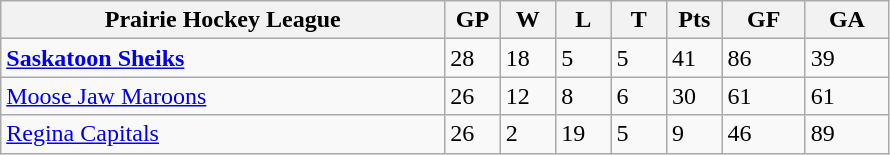<table class="wikitable">
<tr>
<th bgcolor="#DDDDFF" width="40%">Prairie Hockey League</th>
<th bgcolor="#DDDDFF" width="5%">GP</th>
<th bgcolor="#DDDDFF" width="5%">W</th>
<th bgcolor="#DDDDFF" width="5%">L</th>
<th bgcolor="#DDDDFF" width="5%">T</th>
<th bgcolor="#DDDDFF" width="5%">Pts</th>
<th bgcolor="#DDDDFF" width="7.5%">GF</th>
<th bgcolor="#DDDDFF" width="7.5%">GA</th>
</tr>
<tr>
<td><strong><a href='#'>Saskatoon Sheiks</a></strong></td>
<td>28</td>
<td>18</td>
<td>5</td>
<td>5</td>
<td>41</td>
<td>86</td>
<td>39</td>
</tr>
<tr>
<td><a href='#'>Moose Jaw Maroons</a></td>
<td>26</td>
<td>12</td>
<td>8</td>
<td>6</td>
<td>30</td>
<td>61</td>
<td>61</td>
</tr>
<tr>
<td><a href='#'>Regina Capitals</a></td>
<td>26</td>
<td>2</td>
<td>19</td>
<td>5</td>
<td>9</td>
<td>46</td>
<td>89</td>
</tr>
</table>
